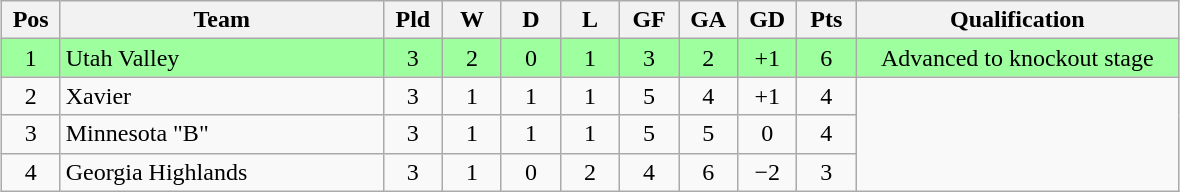<table class="wikitable" style="text-align:center; margin: 1em auto">
<tr>
<th style=width:2em>Pos</th>
<th style=width:13em>Team</th>
<th style=width:2em>Pld</th>
<th style=width:2em>W</th>
<th style=width:2em>D</th>
<th style=width:2em>L</th>
<th style=width:2em>GF</th>
<th style=width:2em>GA</th>
<th style=width:2em>GD</th>
<th style=width:2em>Pts</th>
<th style=width:13em>Qualification</th>
</tr>
<tr bgcolor="#9eff9e">
<td>1</td>
<td style="text-align:left">Utah Valley</td>
<td>3</td>
<td>2</td>
<td>0</td>
<td>1</td>
<td>3</td>
<td>2</td>
<td>+1</td>
<td>6</td>
<td>Advanced to knockout stage</td>
</tr>
<tr>
<td>2</td>
<td style="text-align:left">Xavier</td>
<td>3</td>
<td>1</td>
<td>1</td>
<td>1</td>
<td>5</td>
<td>4</td>
<td>+1</td>
<td>4</td>
</tr>
<tr>
<td>3</td>
<td style="text-align:left">Minnesota "B"</td>
<td>3</td>
<td>1</td>
<td>1</td>
<td>1</td>
<td>5</td>
<td>5</td>
<td>0</td>
<td>4</td>
</tr>
<tr>
<td>4</td>
<td style="text-align:left">Georgia Highlands</td>
<td>3</td>
<td>1</td>
<td>0</td>
<td>2</td>
<td>4</td>
<td>6</td>
<td>−2</td>
<td>3</td>
</tr>
</table>
